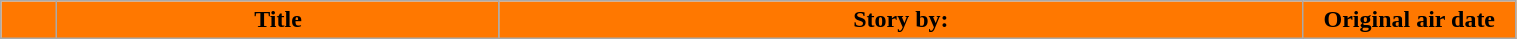<table class=wikitable style="width:80%; background:#FFFFFF">
<tr>
<th style="background:#FF7800; width:30px"></th>
<th style="background:#FF7800">Title</th>
<th style="background:#FF7800">Story by:</th>
<th style="background:#FF7800; width:135px">Original air date<br>














</th>
</tr>
</table>
